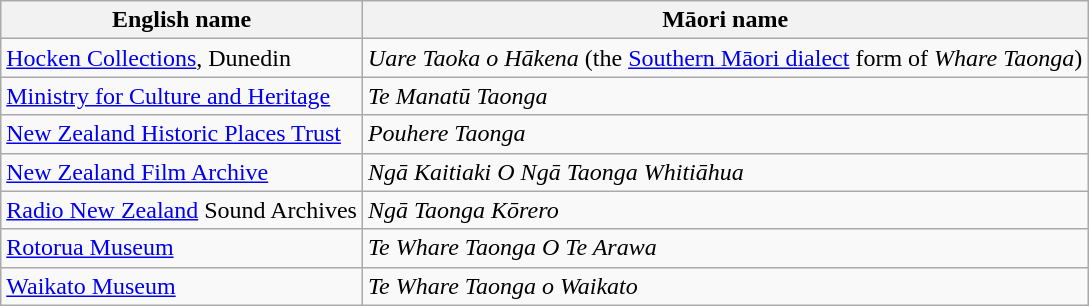<table class="wikitable">
<tr>
<th>English name</th>
<th>Māori name</th>
</tr>
<tr>
<td><a href='#'>Hocken Collections</a>, Dunedin</td>
<td><em>Uare Taoka o Hākena</em> (the <a href='#'>Southern Māori dialect</a> form of <em>Whare Taonga</em>)</td>
</tr>
<tr>
<td><a href='#'>Ministry for Culture and Heritage</a></td>
<td><em>Te Manatū Taonga</em></td>
</tr>
<tr>
<td><a href='#'>New Zealand Historic Places Trust</a></td>
<td><em>Pouhere Taonga</em></td>
</tr>
<tr>
<td><a href='#'>New Zealand Film Archive</a></td>
<td><em>Ngā Kaitiaki O Ngā Taonga Whitiāhua</em></td>
</tr>
<tr>
<td><a href='#'>Radio New Zealand</a> Sound Archives</td>
<td><em>Ngā Taonga Kōrero </em></td>
</tr>
<tr>
<td><a href='#'>Rotorua Museum</a></td>
<td><em>Te Whare Taonga O Te Arawa</em></td>
</tr>
<tr>
<td><a href='#'>Waikato Museum</a></td>
<td><em>Te Whare Taonga o Waikato</em></td>
</tr>
</table>
